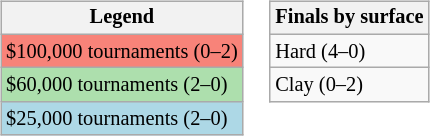<table>
<tr valign=top>
<td><br><table class=wikitable style=font-size:85%>
<tr>
<th>Legend</th>
</tr>
<tr style="background:#f88379;">
<td>$100,000 tournaments (0–2)</td>
</tr>
<tr style="background:#addfad;">
<td>$60,000 tournaments (2–0)</td>
</tr>
<tr style="background:lightblue;">
<td>$25,000 tournaments (2–0)</td>
</tr>
</table>
</td>
<td><br><table class=wikitable style=font-size:85%>
<tr>
<th>Finals by surface</th>
</tr>
<tr>
<td>Hard (4–0)</td>
</tr>
<tr>
<td>Clay (0–2)</td>
</tr>
</table>
</td>
</tr>
</table>
